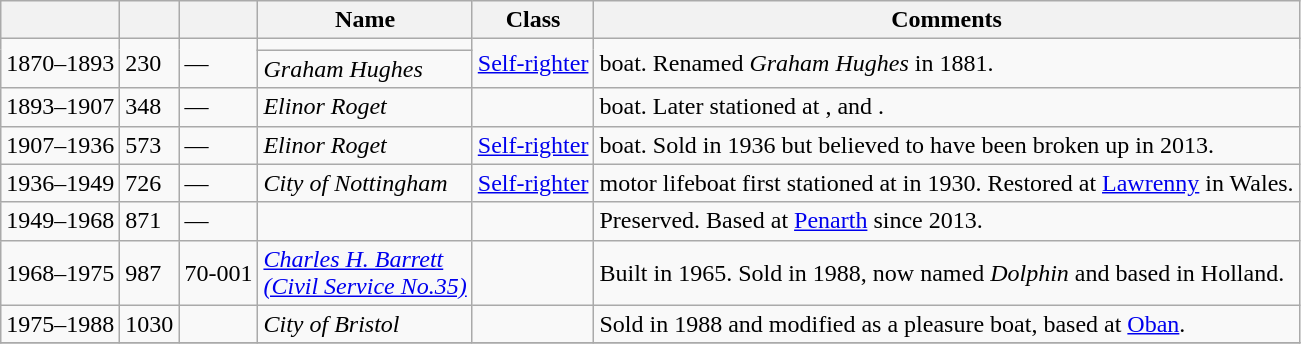<table class="wikitable sortable">
<tr>
<th></th>
<th></th>
<th></th>
<th>Name</th>
<th>Class</th>
<th class=unsortable>Comments</th>
</tr>
<tr>
<td rowspan="2">1870–1893</td>
<td rowspan="2">230</td>
<td rowspan="2">—</td>
<td><em></em></td>
<td rowspan="2"><a href='#'>Self-righter</a></td>
<td rowspan="2"> boat. Renamed <em>Graham Hughes</em> in 1881.</td>
</tr>
<tr>
<td><em>Graham Hughes</em></td>
</tr>
<tr>
<td>1893–1907</td>
<td>348</td>
<td>—</td>
<td><em>Elinor Roget</em></td>
<td></td>
<td> boat. Later stationed at ,  and .</td>
</tr>
<tr>
<td>1907–1936</td>
<td>573</td>
<td>—</td>
<td><em>Elinor Roget</em></td>
<td><a href='#'>Self-righter</a></td>
<td> boat. Sold in 1936 but believed to have been broken up in 2013.</td>
</tr>
<tr>
<td>1936–1949</td>
<td>726</td>
<td>—</td>
<td><em>City of Nottingham</em></td>
<td><a href='#'>Self-righter</a></td>
<td> motor lifeboat first stationed at  in 1930. Restored at <a href='#'>Lawrenny</a> in Wales.</td>
</tr>
<tr>
<td>1949–1968</td>
<td>871</td>
<td>—</td>
<td></td>
<td></td>
<td>Preserved. Based at <a href='#'>Penarth</a> since 2013.</td>
</tr>
<tr>
<td>1968–1975</td>
<td>987</td>
<td>70-001</td>
<td><a href='#'><em>Charles H. Barrett<br>(Civil Service No.35)</em></a></td>
<td></td>
<td>Built in 1965. Sold in 1988, now named <em>Dolphin</em> and based in Holland.</td>
</tr>
<tr>
<td>1975–1988</td>
<td>1030</td>
<td></td>
<td><em>City of Bristol</em></td>
<td></td>
<td>Sold in 1988 and modified as a pleasure boat, based at <a href='#'>Oban</a>.</td>
</tr>
<tr>
</tr>
</table>
